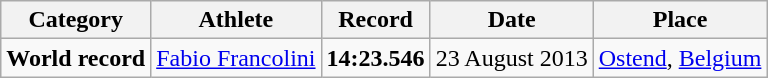<table class="wikitable" style="text-align:center">
<tr>
<th>Category</th>
<th>Athlete</th>
<th>Record</th>
<th>Date</th>
<th>Place</th>
</tr>
<tr>
<td><strong>World record </strong></td>
<td align="left"> <a href='#'>Fabio Francolini</a></td>
<td><strong>14:23.546</strong></td>
<td>23 August 2013</td>
<td><a href='#'>Ostend</a>, <a href='#'>Belgium</a></td>
</tr>
</table>
